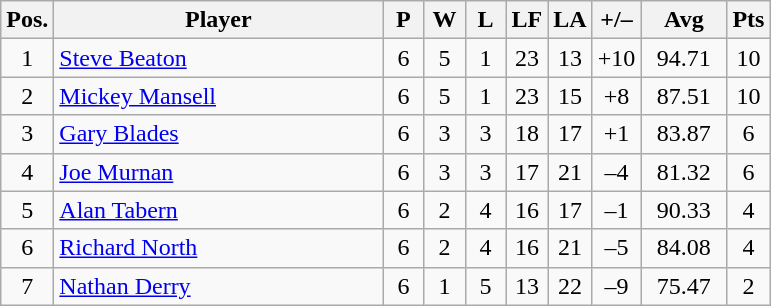<table class="wikitable" style="text-align:center; margin: 1em auto 1em auto, align:left">
<tr>
<th width=20>Pos.</th>
<th width=212>Player</th>
<th width=20>P</th>
<th width=20>W</th>
<th width=20>L</th>
<th width=20>LF</th>
<th width=20>LA</th>
<th width=25>+/–</th>
<th width=50>Avg</th>
<th width=20>Pts</th>
</tr>
<tr style=>
<td>1</td>
<td align=left> <a href='#'>Steve Beaton</a></td>
<td>6</td>
<td>5</td>
<td>1</td>
<td>23</td>
<td>13</td>
<td>+10</td>
<td>94.71</td>
<td>10</td>
</tr>
<tr style=>
<td>2</td>
<td align=left> <a href='#'>Mickey Mansell</a></td>
<td>6</td>
<td>5</td>
<td>1</td>
<td>23</td>
<td>15</td>
<td>+8</td>
<td>87.51</td>
<td>10</td>
</tr>
<tr style=>
<td>3</td>
<td align=left> <a href='#'>Gary Blades</a></td>
<td>6</td>
<td>3</td>
<td>3</td>
<td>18</td>
<td>17</td>
<td>+1</td>
<td>83.87</td>
<td>6</td>
</tr>
<tr style=>
<td>4</td>
<td align=left> <a href='#'>Joe Murnan</a></td>
<td>6</td>
<td>3</td>
<td>3</td>
<td>17</td>
<td>21</td>
<td>–4</td>
<td>81.32</td>
<td>6</td>
</tr>
<tr style=>
<td>5</td>
<td align=left> <a href='#'>Alan Tabern</a></td>
<td>6</td>
<td>2</td>
<td>4</td>
<td>16</td>
<td>17</td>
<td>–1</td>
<td>90.33</td>
<td>4</td>
</tr>
<tr style=>
<td>6</td>
<td align=left> <a href='#'>Richard North</a></td>
<td>6</td>
<td>2</td>
<td>4</td>
<td>16</td>
<td>21</td>
<td>–5</td>
<td>84.08</td>
<td>4</td>
</tr>
<tr style=>
<td>7</td>
<td align=left> <a href='#'>Nathan Derry</a></td>
<td>6</td>
<td>1</td>
<td>5</td>
<td>13</td>
<td>22</td>
<td>–9</td>
<td>75.47</td>
<td>2</td>
</tr>
</table>
